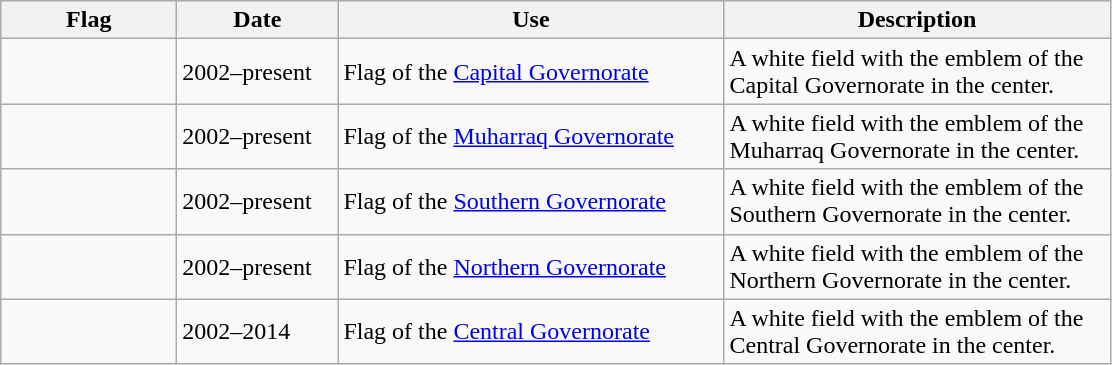<table class="wikitable">
<tr>
<th style="width:110px;">Flag</th>
<th style="width:100px;">Date</th>
<th style="width:250px;">Use</th>
<th style="width:250px;">Description</th>
</tr>
<tr>
<td></td>
<td>2002–present</td>
<td>Flag of the <a href='#'>Capital Governorate</a></td>
<td>A white field with the emblem of the Capital Governorate in the center.</td>
</tr>
<tr>
<td></td>
<td>2002–present</td>
<td>Flag of the <a href='#'>Muharraq Governorate</a></td>
<td>A white field with the emblem of the Muharraq Governorate in the center.</td>
</tr>
<tr>
<td></td>
<td>2002–present</td>
<td>Flag of the <a href='#'>Southern Governorate</a></td>
<td>A white field with the emblem of the Southern Governorate in the center.</td>
</tr>
<tr>
<td></td>
<td>2002–present</td>
<td>Flag of the <a href='#'>Northern Governorate</a></td>
<td>A white field with the emblem of the Northern Governorate in the center.</td>
</tr>
<tr>
<td></td>
<td>2002–2014</td>
<td>Flag of the <a href='#'>Central Governorate</a></td>
<td>A white field with the emblem of the Central Governorate in the center.</td>
</tr>
</table>
